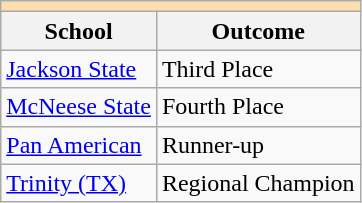<table class="wikitable">
<tr>
<th colspan="3" style="background:#ffdead;"></th>
</tr>
<tr>
<th>School</th>
<th>Outcome</th>
</tr>
<tr>
<td><a href='#'>Jackson State</a></td>
<td>Third Place</td>
</tr>
<tr>
<td><a href='#'>McNeese State</a></td>
<td>Fourth Place</td>
</tr>
<tr>
<td><a href='#'>Pan American</a></td>
<td>Runner-up</td>
</tr>
<tr>
<td><a href='#'>Trinity (TX)</a></td>
<td>Regional Champion</td>
</tr>
</table>
